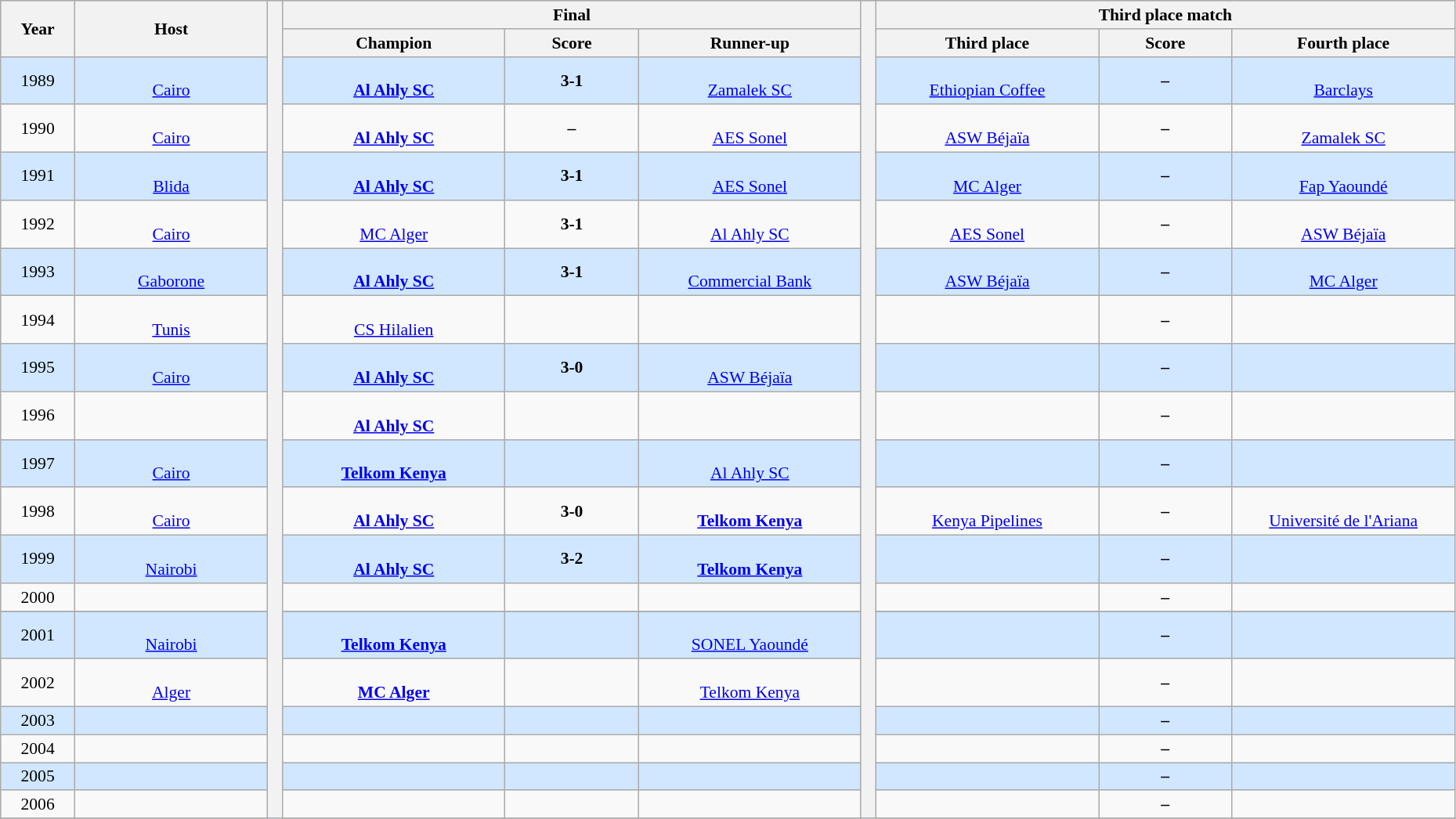<table class="wikitable" style="font-size:90%; width: 98%; text-align: center;">
<tr bgcolor=#C1D8FF>
<th rowspan=2 width=5%>Year</th>
<th rowspan=2 width=13%>Host</th>
<th width=1% rowspan=1000 bgcolor=ffffff></th>
<th colspan=3>Final</th>
<th width=1% rowspan=1000 bgcolor=ffffff></th>
<th colspan=3>Third place match</th>
</tr>
<tr bgcolor=#EFEFEF>
<th width=15%>Champion</th>
<th width=9%>Score</th>
<th width=15%>Runner-up</th>
<th width=15%>Third place</th>
<th width=9%>Score</th>
<th width=15%>Fourth place</th>
</tr>
<tr bgcolor=#D0E7FF>
<td>1989</td>
<td> <br><a href='#'>Cairo</a></td>
<td><strong><br><a href='#'>Al Ahly SC</a></strong></td>
<td><strong>3-1</strong></td>
<td><br><a href='#'>Zamalek SC</a></td>
<td><br><a href='#'>Ethiopian Coffee</a></td>
<td><strong> – </strong></td>
<td><br><a href='#'>Barclays</a></td>
</tr>
<tr>
<td>1990</td>
<td> <br><a href='#'>Cairo</a></td>
<td><strong><br><a href='#'>Al Ahly SC</a></strong></td>
<td><strong> – </strong></td>
<td> <br> <a href='#'>AES Sonel</a></td>
<td><br><a href='#'>ASW Béjaïa</a></td>
<td><strong> – </strong></td>
<td><br><a href='#'>Zamalek SC</a></td>
</tr>
<tr bgcolor=#D0E7FF>
<td>1991</td>
<td> <br><a href='#'>Blida</a></td>
<td><strong><br><a href='#'>Al Ahly SC</a></strong></td>
<td><strong>3-1</strong></td>
<td> <br> <a href='#'>AES Sonel</a></td>
<td><br><a href='#'>MC Alger</a></td>
<td><strong> – </strong></td>
<td> <br> <a href='#'>Fap Yaoundé</a></td>
</tr>
<tr>
<td>1992</td>
<td><br> <a href='#'>Cairo</a></td>
<td><br><a href='#'>MC Alger</a></td>
<td><strong>3-1</strong></td>
<td><br><a href='#'>Al Ahly SC</a></td>
<td> <br> <a href='#'>AES Sonel</a></td>
<td><strong> – </strong></td>
<td><br><a href='#'>ASW Béjaïa</a></td>
</tr>
<tr bgcolor=#D0E7FF>
<td>1993</td>
<td><br><a href='#'>Gaborone</a></td>
<td><strong><br><a href='#'>Al Ahly SC</a></strong></td>
<td><strong>3-1</strong></td>
<td><br><a href='#'>Commercial Bank</a></td>
<td><br><a href='#'>ASW Béjaïa</a></td>
<td><strong> – </strong></td>
<td><br><a href='#'>MC Alger</a></td>
</tr>
<tr>
<td>1994</td>
<td> <br><a href='#'>Tunis</a></td>
<td> <br><a href='#'>CS Hilalien</a></td>
<td></td>
<td><br><a href='#'></a></td>
<td><br><a href='#'></a></td>
<td><strong> – </strong></td>
<td><br><a href='#'></a></td>
</tr>
<tr bgcolor=#D0E7FF>
<td>1995</td>
<td><br><a href='#'>Cairo</a></td>
<td><strong><br><a href='#'>Al Ahly SC</a></strong></td>
<td><strong>3-0</strong></td>
<td><br><a href='#'>ASW Béjaïa</a></td>
<td><br><a href='#'></a></td>
<td><strong> – </strong></td>
<td><br><a href='#'></a></td>
</tr>
<tr>
<td>1996</td>
<td><br><a href='#'></a></td>
<td><strong><br><a href='#'>Al Ahly SC</a></strong></td>
<td></td>
<td><br><a href='#'></a></td>
<td><br><a href='#'></a></td>
<td><strong> – </strong></td>
<td><br><a href='#'></a></td>
</tr>
<tr bgcolor=#D0E7FF>
<td>1997</td>
<td><br><a href='#'>Cairo</a></td>
<td><strong><br><a href='#'>Telkom Kenya</a></strong></td>
<td></td>
<td><br><a href='#'>Al Ahly SC</a></td>
<td><br><a href='#'></a></td>
<td><strong> – </strong></td>
<td><br><a href='#'></a></td>
</tr>
<tr>
<td>1998</td>
<td><br><a href='#'>Cairo</a></td>
<td><strong><br><a href='#'>Al Ahly SC</a></strong></td>
<td><strong>3-0</strong></td>
<td><strong><br><a href='#'>Telkom Kenya</a></strong></td>
<td><br><a href='#'>Kenya Pipelines</a></td>
<td><strong> – </strong></td>
<td><br><a href='#'>Université de l'Ariana</a></td>
</tr>
<tr bgcolor=#D0E7FF>
<td>1999</td>
<td><br><a href='#'>Nairobi</a></td>
<td><strong><br><a href='#'>Al Ahly SC</a></strong></td>
<td><strong>3-2</strong></td>
<td><strong><br><a href='#'>Telkom Kenya</a></strong></td>
<td><br><a href='#'></a></td>
<td><strong> – </strong></td>
<td><br><a href='#'></a></td>
</tr>
<tr>
<td>2000</td>
<td><br><a href='#'></a></td>
<td><br><a href='#'></a></td>
<td></td>
<td><br><a href='#'></a></td>
<td><br><a href='#'></a></td>
<td><strong> – </strong></td>
<td><br><a href='#'></a></td>
</tr>
<tr>
</tr>
<tr bgcolor=#D0E7FF>
<td>2001</td>
<td><br><a href='#'>Nairobi</a></td>
<td><strong><br><a href='#'>Telkom Kenya</a></strong></td>
<td></td>
<td><br><a href='#'>SONEL Yaoundé</a></td>
<td><br><a href='#'></a></td>
<td><strong> – </strong></td>
<td><br><a href='#'></a></td>
</tr>
<tr>
<td>2002</td>
<td><br><a href='#'>Alger</a></td>
<td><strong><br><a href='#'>MC Alger</a></strong></td>
<td></td>
<td><br><a href='#'>Telkom Kenya</a></td>
<td><br><a href='#'></a></td>
<td><strong> – </strong></td>
<td><br><a href='#'></a></td>
</tr>
<tr bgcolor=#D0E7FF>
<td>2003</td>
<td><br><a href='#'></a></td>
<td><strong><br><a href='#'></a></strong></td>
<td></td>
<td><br><a href='#'></a></td>
<td><br><a href='#'></a></td>
<td><strong> – </strong></td>
<td><br><a href='#'></a></td>
</tr>
<tr>
<td>2004</td>
<td><br><a href='#'></a></td>
<td><strong><br><a href='#'></a></strong></td>
<td></td>
<td><br><a href='#'></a></td>
<td><br><a href='#'></a></td>
<td><strong> – </strong></td>
<td><br><a href='#'></a></td>
</tr>
<tr bgcolor=#D0E7FF>
<td>2005</td>
<td><br><a href='#'></a></td>
<td><strong><br><a href='#'></a></strong></td>
<td></td>
<td><br><a href='#'></a></td>
<td><br><a href='#'></a></td>
<td><strong> – </strong></td>
<td><br><a href='#'></a></td>
</tr>
<tr>
<td>2006</td>
<td><br><a href='#'></a></td>
<td><strong><br><a href='#'></a></strong></td>
<td></td>
<td><br><a href='#'></a></td>
<td><br><a href='#'></a></td>
<td><strong> – </strong></td>
<td><br><a href='#'></a></td>
</tr>
<tr>
</tr>
</table>
